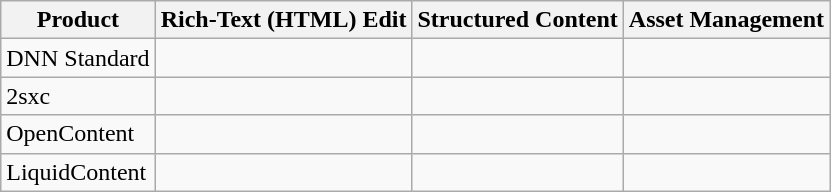<table class="wikitable">
<tr>
<th>Product</th>
<th>Rich-Text (HTML) Edit</th>
<th>Structured Content</th>
<th>Asset Management</th>
</tr>
<tr>
<td>DNN Standard</td>
<td></td>
<td></td>
<td></td>
</tr>
<tr>
<td>2sxc</td>
<td></td>
<td></td>
<td></td>
</tr>
<tr>
<td>OpenContent</td>
<td></td>
<td></td>
<td></td>
</tr>
<tr>
<td>LiquidContent</td>
<td></td>
<td></td>
<td></td>
</tr>
</table>
